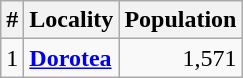<table class="wikitable">
<tr>
<th>#</th>
<th>Locality</th>
<th>Population</th>
</tr>
<tr>
<td>1</td>
<td><strong><a href='#'>Dorotea</a></strong></td>
<td align="right">1,571</td>
</tr>
</table>
